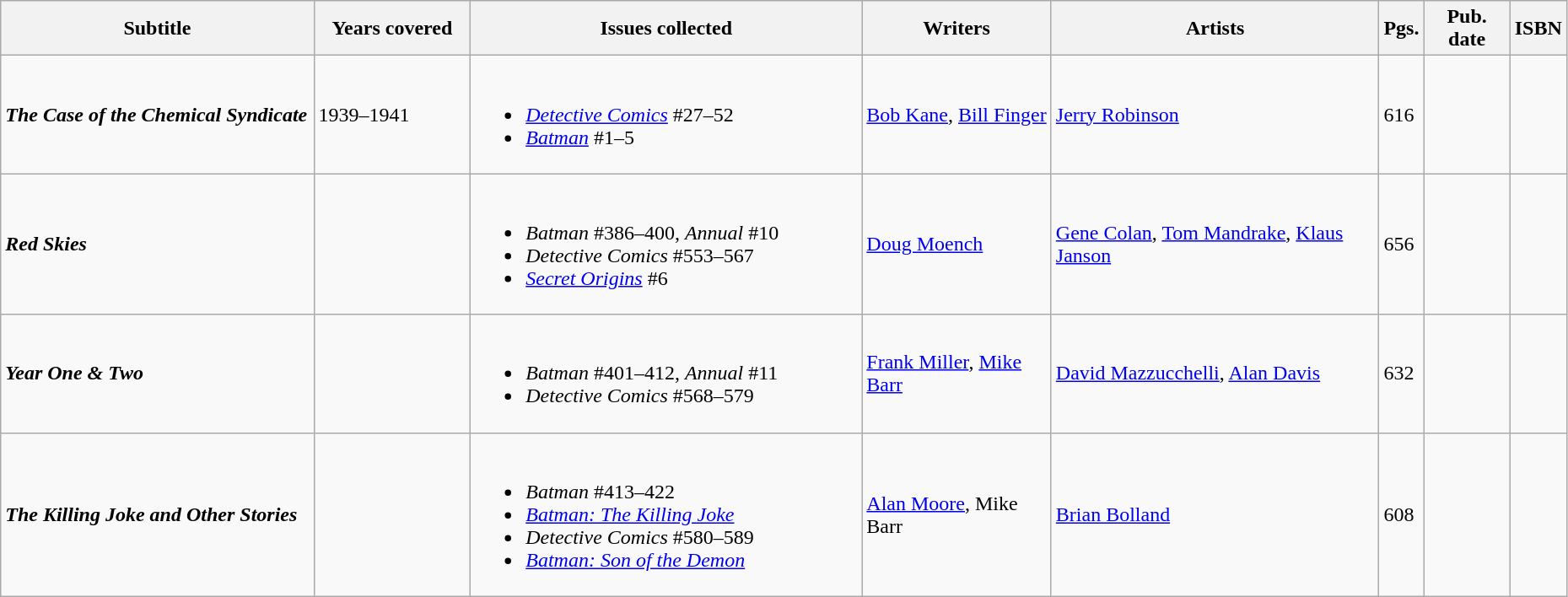<table class="wikitable sortable" width=98%>
<tr>
<th class="unsortable" width="20%">Subtitle</th>
<th width="10%">Years covered</th>
<th width="25%">Issues collected</th>
<th class="unsortable">Writers</th>
<th class="unsortable">Artists</th>
<th>Pgs.</th>
<th>Pub. date</th>
<th class="unsortable">ISBN</th>
</tr>
<tr>
<td><strong><em>The Case of the Chemical Syndicate</em></strong></td>
<td>1939–1941</td>
<td><br><ul><li><em><a href='#'>Detective Comics</a></em> #27–52</li><li><em><a href='#'>Batman</a></em> #1–5</li></ul></td>
<td><a href='#'>Bob Kane</a>, <a href='#'>Bill Finger</a></td>
<td><a href='#'>Jerry Robinson</a></td>
<td>616</td>
<td></td>
<td></td>
</tr>
<tr>
<td><strong><em>Red Skies</em></strong></td>
<td></td>
<td><br><ul><li><em>Batman</em> #386–400, <em>Annual</em> #10</li><li><em>Detective Comics</em> #553–567</li><li><em><a href='#'>Secret Origins</a></em> #6</li></ul></td>
<td><a href='#'>Doug Moench</a></td>
<td><a href='#'>Gene Colan</a>, <a href='#'>Tom Mandrake</a>, <a href='#'>Klaus Janson</a></td>
<td>656</td>
<td></td>
<td></td>
</tr>
<tr>
<td><strong><em>Year One & Two</em></strong></td>
<td></td>
<td><br><ul><li><em>Batman</em> #401–412, <em>Annual</em> #11</li><li><em>Detective Comics</em> #568–579</li></ul></td>
<td><a href='#'>Frank Miller</a>, <a href='#'>Mike Barr</a></td>
<td><a href='#'>David Mazzucchelli</a>, <a href='#'>Alan Davis</a></td>
<td>632</td>
<td></td>
<td></td>
</tr>
<tr>
<td><strong><em>The Killing Joke and Other Stories</em></strong></td>
<td></td>
<td><br><ul><li><em>Batman</em> #413–422</li><li><em><a href='#'>Batman: The Killing Joke</a></em></li><li><em>Detective Comics</em> #580–589</li><li><em><a href='#'>Batman: Son of the Demon</a></em></li></ul></td>
<td><a href='#'>Alan Moore</a>, Mike Barr</td>
<td><a href='#'>Brian Bolland</a></td>
<td>608</td>
<td></td>
<td></td>
</tr>
</table>
